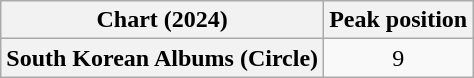<table class="wikitable plainrowheaders" style="text-align:center">
<tr>
<th scope="col">Chart (2024)</th>
<th scope="col">Peak position</th>
</tr>
<tr>
<th scope="row">South Korean Albums (Circle)</th>
<td>9</td>
</tr>
</table>
